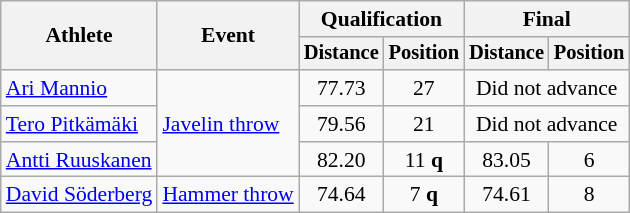<table class=wikitable style="font-size:90%">
<tr>
<th rowspan="2">Athlete</th>
<th rowspan="2">Event</th>
<th colspan="2">Qualification</th>
<th colspan="2">Final</th>
</tr>
<tr style="font-size:95%">
<th>Distance</th>
<th>Position</th>
<th>Distance</th>
<th>Position</th>
</tr>
<tr align=center>
<td align=left><a href='#'>Ari Mannio</a></td>
<td align=left rowspan=3><a href='#'>Javelin throw</a></td>
<td>77.73</td>
<td>27</td>
<td colspan=2>Did not advance</td>
</tr>
<tr align=center>
<td align=left><a href='#'>Tero Pitkämäki</a></td>
<td>79.56</td>
<td>21</td>
<td colspan=2>Did not advance</td>
</tr>
<tr align=center>
<td align=left><a href='#'>Antti Ruuskanen</a></td>
<td>82.20</td>
<td>11 <strong>q</strong></td>
<td>83.05</td>
<td>6</td>
</tr>
<tr align=center>
<td align=left><a href='#'>David Söderberg</a></td>
<td align=left><a href='#'>Hammer throw</a></td>
<td>74.64</td>
<td>7 <strong>q</strong></td>
<td>74.61</td>
<td>8</td>
</tr>
</table>
